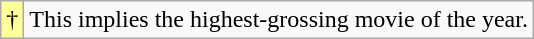<table class="wikitable">
<tr>
<td style="background-color:#FFFF99">†</td>
<td>This implies the highest-grossing movie of the year.</td>
</tr>
</table>
